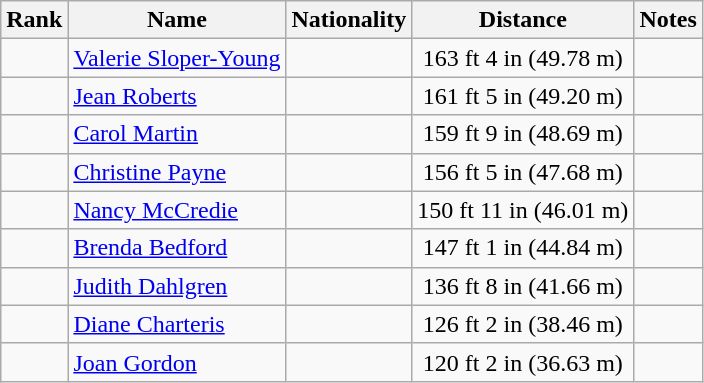<table class="wikitable sortable" style=" text-align:center;">
<tr>
<th scope="col">Rank</th>
<th scope="col">Name</th>
<th scope="col">Nationality</th>
<th scope="col">Distance</th>
<th scope="col">Notes</th>
</tr>
<tr>
<td></td>
<td style="text-align: left;"><a href='#'>Valerie Sloper-Young</a></td>
<td style="text-align: left;"></td>
<td>163 ft 4 in (49.78 m)</td>
<td></td>
</tr>
<tr>
<td></td>
<td style="text-align: left;"><a href='#'>Jean Roberts</a></td>
<td style="text-align: left;"></td>
<td>161 ft 5 in (49.20 m)</td>
<td></td>
</tr>
<tr>
<td></td>
<td style="text-align: left;"><a href='#'>Carol Martin</a></td>
<td style="text-align: left;"></td>
<td>159 ft 9 in (48.69 m)</td>
<td></td>
</tr>
<tr>
<td></td>
<td style="text-align: left;"><a href='#'>Christine Payne</a></td>
<td style="text-align: left;"></td>
<td>156 ft 5 in (47.68 m)</td>
<td></td>
</tr>
<tr>
<td></td>
<td style="text-align: left;"><a href='#'>Nancy McCredie</a></td>
<td style="text-align: left;"></td>
<td>150 ft 11 in (46.01 m)</td>
<td></td>
</tr>
<tr>
<td></td>
<td style="text-align: left;"><a href='#'>Brenda Bedford</a></td>
<td style="text-align: left;"></td>
<td>147 ft 1 in (44.84 m)</td>
<td></td>
</tr>
<tr>
<td></td>
<td style="text-align: left;"><a href='#'>Judith Dahlgren</a></td>
<td style="text-align: left;"></td>
<td>136 ft 8 in (41.66 m)</td>
<td></td>
</tr>
<tr>
<td></td>
<td style="text-align: left;"><a href='#'>Diane Charteris</a></td>
<td style="text-align: left;"></td>
<td>126 ft 2 in (38.46 m)</td>
<td></td>
</tr>
<tr>
<td></td>
<td style="text-align: left;"><a href='#'>Joan Gordon</a></td>
<td style="text-align: left;"></td>
<td>120 ft 2 in (36.63 m)</td>
<td></td>
</tr>
</table>
